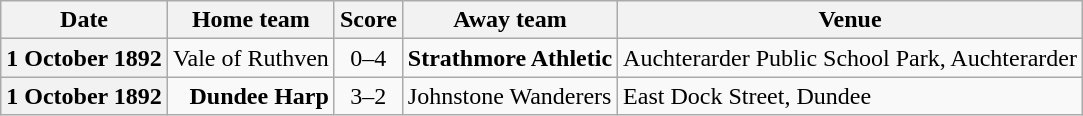<table class="wikitable football-result-list" style="max-width: 80em; text-align: center">
<tr>
<th scope="col">Date</th>
<th scope="col">Home team</th>
<th scope="col">Score</th>
<th scope="col">Away team</th>
<th scope="col">Venue</th>
</tr>
<tr>
<th scope="row">1 October 1892</th>
<td align=right>Vale of Ruthven</td>
<td>0–4</td>
<td align=left><strong>Strathmore Athletic</strong></td>
<td align=left>Auchterarder Public School Park, Auchterarder</td>
</tr>
<tr>
<th scope="row">1 October 1892</th>
<td align=right><strong>Dundee Harp</strong></td>
<td>3–2</td>
<td align=left>Johnstone Wanderers</td>
<td align=left>East Dock Street, Dundee</td>
</tr>
</table>
